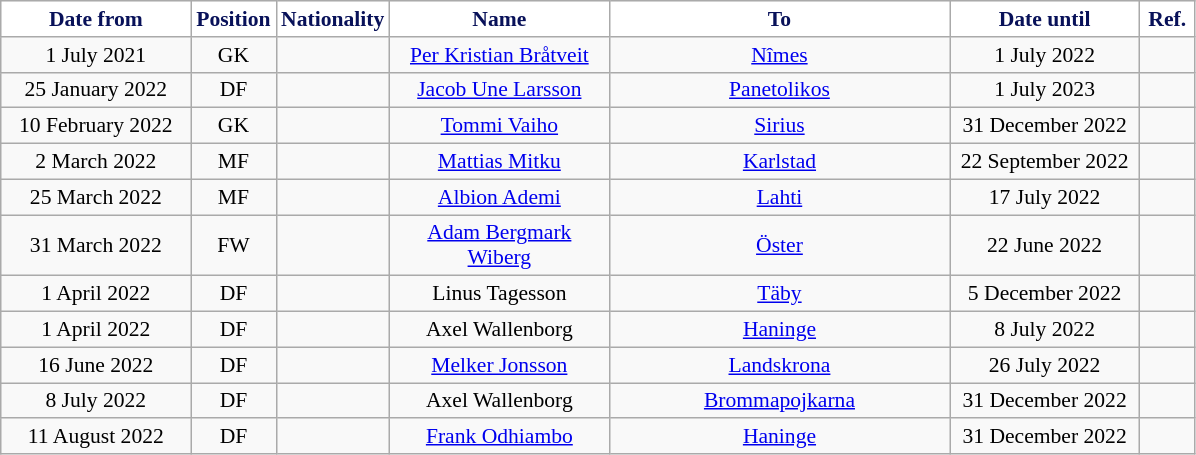<table class="wikitable" style="text-align:center; font-size:90%; ">
<tr>
<th style="background:#FFFFFF; color:#081159; width:120px;">Date from</th>
<th style="background:#FFFFFF; color:#081159; width:50px;">Position</th>
<th style="background:#FFFFFF; color:#081159; width:50px;">Nationality</th>
<th style="background:#FFFFFF; color:#081159; width:140px;">Name</th>
<th style="background:#FFFFFF; color:#081159; width:220px;">To</th>
<th style="background:#FFFFFF; color:#081159; width:120px;">Date until</th>
<th style="background:#FFFFFF; color:#081159; width:30px;">Ref.</th>
</tr>
<tr>
<td>1 July 2021</td>
<td>GK</td>
<td></td>
<td><a href='#'>Per Kristian Bråtveit</a></td>
<td> <a href='#'>Nîmes</a></td>
<td>1 July 2022</td>
<td></td>
</tr>
<tr>
<td>25 January 2022</td>
<td>DF</td>
<td></td>
<td><a href='#'>Jacob Une Larsson</a></td>
<td> <a href='#'>Panetolikos</a></td>
<td>1 July 2023</td>
<td></td>
</tr>
<tr>
<td>10 February 2022</td>
<td>GK</td>
<td></td>
<td><a href='#'>Tommi Vaiho</a></td>
<td> <a href='#'>Sirius</a></td>
<td>31 December 2022</td>
<td></td>
</tr>
<tr>
<td>2 March 2022</td>
<td>MF</td>
<td></td>
<td><a href='#'>Mattias Mitku</a></td>
<td> <a href='#'>Karlstad</a></td>
<td>22 September 2022</td>
<td></td>
</tr>
<tr>
<td>25 March 2022</td>
<td>MF</td>
<td></td>
<td><a href='#'>Albion Ademi</a></td>
<td> <a href='#'>Lahti</a></td>
<td>17 July 2022</td>
<td></td>
</tr>
<tr>
<td>31 March 2022</td>
<td>FW</td>
<td></td>
<td><a href='#'>Adam Bergmark Wiberg</a></td>
<td> <a href='#'>Öster</a></td>
<td>22 June 2022</td>
<td></td>
</tr>
<tr>
<td>1 April 2022</td>
<td>DF</td>
<td></td>
<td>Linus Tagesson</td>
<td> <a href='#'>Täby</a></td>
<td>5 December 2022</td>
<td></td>
</tr>
<tr>
<td>1 April 2022</td>
<td>DF</td>
<td></td>
<td>Axel Wallenborg</td>
<td> <a href='#'>Haninge</a></td>
<td>8 July 2022</td>
<td></td>
</tr>
<tr>
<td>16 June 2022</td>
<td>DF</td>
<td></td>
<td><a href='#'>Melker Jonsson</a></td>
<td> <a href='#'>Landskrona</a></td>
<td>26 July 2022</td>
<td></td>
</tr>
<tr>
<td>8 July 2022</td>
<td>DF</td>
<td></td>
<td>Axel Wallenborg</td>
<td> <a href='#'>Brommapojkarna</a></td>
<td>31 December 2022</td>
<td></td>
</tr>
<tr>
<td>11 August 2022</td>
<td>DF</td>
<td></td>
<td><a href='#'>Frank Odhiambo</a></td>
<td> <a href='#'>Haninge</a></td>
<td>31 December 2022</td>
<td></td>
</tr>
</table>
